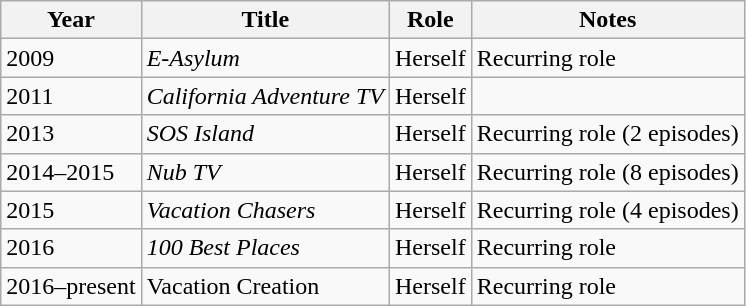<table class="wikitable sortable">
<tr>
<th>Year</th>
<th>Title</th>
<th>Role</th>
<th>Notes</th>
</tr>
<tr>
<td>2009</td>
<td><em>E-Asylum</em></td>
<td>Herself</td>
<td>Recurring role</td>
</tr>
<tr>
<td>2011</td>
<td><em>California Adventure TV</em></td>
<td>Herself</td>
<td></td>
</tr>
<tr>
<td>2013</td>
<td><em>SOS Island </em></td>
<td>Herself</td>
<td>Recurring role (2 episodes)</td>
</tr>
<tr>
<td>2014–2015</td>
<td><em>Nub TV </em></td>
<td>Herself</td>
<td>Recurring role (8 episodes)</td>
</tr>
<tr>
<td>2015</td>
<td><em>Vacation Chasers</em></td>
<td>Herself</td>
<td>Recurring role (4 episodes)</td>
</tr>
<tr>
<td>2016</td>
<td><em>100 Best Places</em></td>
<td>Herself</td>
<td>Recurring role</td>
</tr>
<tr>
<td>2016–present</td>
<td>Vacation Creation</td>
<td>Herself</td>
<td>Recurring role</td>
</tr>
</table>
